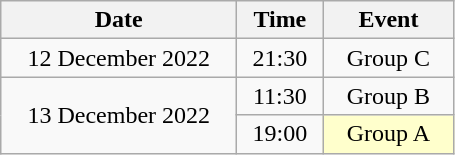<table class = "wikitable" style="text-align:center;">
<tr>
<th width=150>Date</th>
<th width=50>Time</th>
<th width=80>Event</th>
</tr>
<tr>
<td>12 December 2022</td>
<td>21:30</td>
<td>Group C</td>
</tr>
<tr>
<td rowspan=2>13 December 2022</td>
<td>11:30</td>
<td>Group B</td>
</tr>
<tr>
<td>19:00</td>
<td bgcolor=ffffcc>Group A</td>
</tr>
</table>
